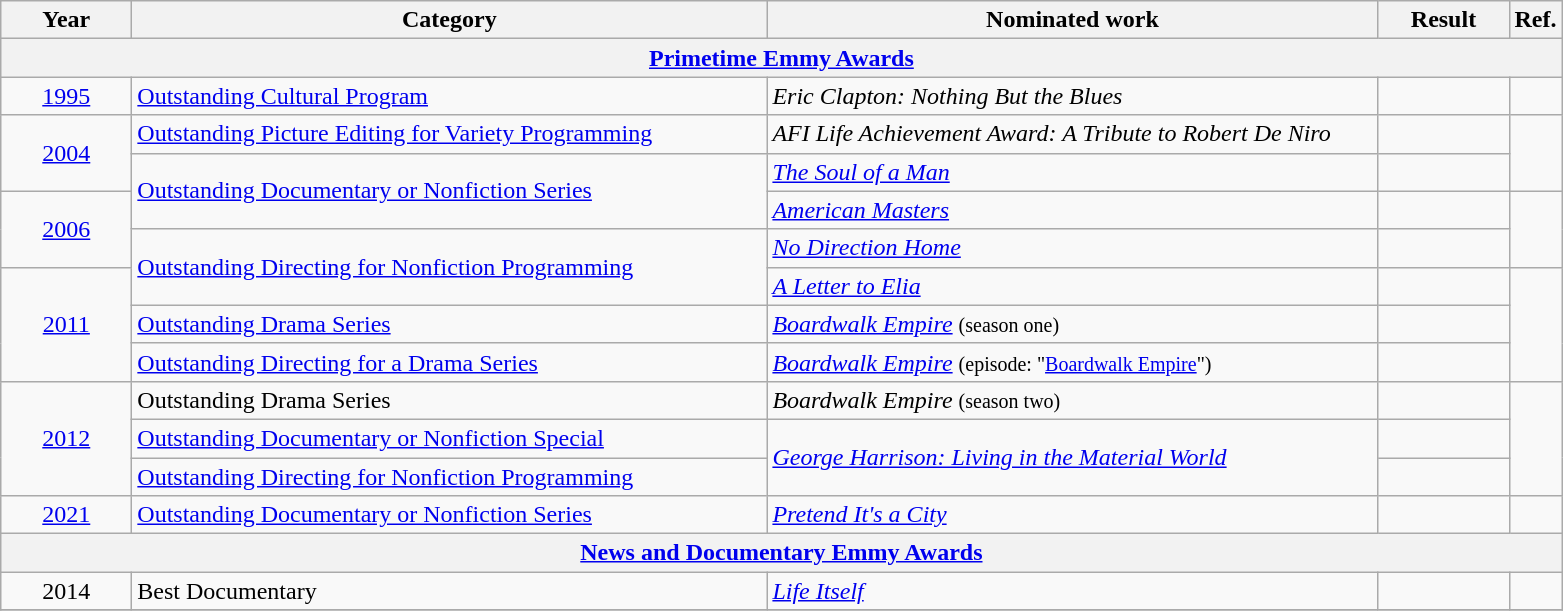<table class=wikitable>
<tr>
<th scope="col" style="width:5em;">Year</th>
<th scope="col" style="width:26em;">Category</th>
<th scope="col" style="width:25em;">Nominated work</th>
<th scope="col" style="width:5em;">Result</th>
<th>Ref.</th>
</tr>
<tr>
<th colspan=5><a href='#'>Primetime Emmy Awards</a></th>
</tr>
<tr>
<td style="text-align:center;"><a href='#'>1995</a></td>
<td><a href='#'>Outstanding Cultural Program</a></td>
<td><em>Eric Clapton: Nothing But the Blues</em></td>
<td></td>
<td style="text-align:center;"></td>
</tr>
<tr>
<td style="text-align:center;", rowspan=2><a href='#'>2004</a></td>
<td><a href='#'>Outstanding Picture Editing for Variety Programming</a></td>
<td><em>AFI Life Achievement Award: A Tribute to Robert De Niro</em></td>
<td></td>
<td style="text-align:center;", rowspan=2></td>
</tr>
<tr>
<td rowspan=2><a href='#'>Outstanding Documentary or Nonfiction Series</a></td>
<td><em><a href='#'>The Soul of a Man</a></em></td>
<td></td>
</tr>
<tr>
<td style="text-align:center;", rowspan=2><a href='#'>2006</a></td>
<td><em><a href='#'>American Masters</a></em></td>
<td></td>
<td style="text-align:center;", rowspan=2></td>
</tr>
<tr>
<td rowspan=2><a href='#'>Outstanding Directing for Nonfiction Programming</a></td>
<td><em><a href='#'>No Direction Home</a></em></td>
<td></td>
</tr>
<tr>
<td style="text-align:center;", rowspan=3><a href='#'>2011</a></td>
<td><em><a href='#'>A Letter to Elia</a></em></td>
<td></td>
<td style="text-align:center;", rowspan=3></td>
</tr>
<tr>
<td><a href='#'>Outstanding Drama Series</a></td>
<td><em><a href='#'>Boardwalk Empire</a></em> <small> (season one) </small></td>
<td></td>
</tr>
<tr>
<td><a href='#'>Outstanding Directing for a Drama Series</a></td>
<td><em><a href='#'>Boardwalk Empire</a></em> <small> (episode: "<a href='#'>Boardwalk Empire</a>") </small></td>
<td></td>
</tr>
<tr>
<td style="text-align:center;", rowspan=3><a href='#'>2012</a></td>
<td>Outstanding Drama Series</td>
<td><em>Boardwalk Empire</em> <small> (season two) </small></td>
<td></td>
<td style="text-align:center;", rowspan=3></td>
</tr>
<tr>
<td><a href='#'>Outstanding Documentary or Nonfiction Special</a></td>
<td rowspan=2><em><a href='#'>George Harrison: Living in the Material World</a></em></td>
<td></td>
</tr>
<tr>
<td><a href='#'>Outstanding Directing for Nonfiction Programming</a></td>
<td></td>
</tr>
<tr>
<td style="text-align:center;"><a href='#'>2021</a></td>
<td><a href='#'>Outstanding Documentary or Nonfiction Series</a></td>
<td><em><a href='#'>Pretend It's a City</a></em></td>
<td></td>
<td style="text-align:center;"></td>
</tr>
<tr>
<th colspan=5><a href='#'>News and Documentary Emmy Awards</a></th>
</tr>
<tr>
<td style="text-align:center;">2014</td>
<td>Best Documentary</td>
<td><em><a href='#'>Life Itself</a></em></td>
<td></td>
<td style="text-align:center;"></td>
</tr>
<tr>
</tr>
</table>
